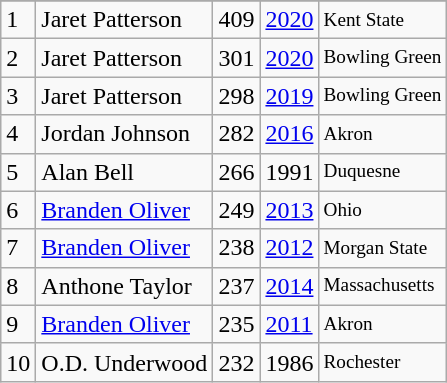<table class="wikitable">
<tr>
</tr>
<tr>
<td>1</td>
<td>Jaret Patterson</td>
<td>409</td>
<td><a href='#'>2020</a></td>
<td style="font-size:80%;">Kent State</td>
</tr>
<tr>
<td>2</td>
<td>Jaret Patterson</td>
<td>301</td>
<td><a href='#'>2020</a></td>
<td style="font-size:80%;">Bowling Green</td>
</tr>
<tr>
<td>3</td>
<td>Jaret Patterson</td>
<td>298</td>
<td><a href='#'>2019</a></td>
<td style="font-size:80%;">Bowling Green</td>
</tr>
<tr>
<td>4</td>
<td>Jordan Johnson</td>
<td>282</td>
<td><a href='#'>2016</a></td>
<td style="font-size:80%;">Akron</td>
</tr>
<tr>
<td>5</td>
<td>Alan Bell</td>
<td>266</td>
<td>1991</td>
<td style="font-size:80%;">Duquesne</td>
</tr>
<tr>
<td>6</td>
<td><a href='#'>Branden Oliver</a></td>
<td>249</td>
<td><a href='#'>2013</a></td>
<td style="font-size:80%;">Ohio</td>
</tr>
<tr>
<td>7</td>
<td><a href='#'>Branden Oliver</a></td>
<td>238</td>
<td><a href='#'>2012</a></td>
<td style="font-size:80%;">Morgan State</td>
</tr>
<tr>
<td>8</td>
<td>Anthone Taylor</td>
<td>237</td>
<td><a href='#'>2014</a></td>
<td style="font-size:80%;">Massachusetts</td>
</tr>
<tr>
<td>9</td>
<td><a href='#'>Branden Oliver</a></td>
<td>235</td>
<td><a href='#'>2011</a></td>
<td style="font-size:80%;">Akron</td>
</tr>
<tr>
<td>10</td>
<td>O.D. Underwood</td>
<td>232</td>
<td>1986</td>
<td style="font-size:80%;">Rochester</td>
</tr>
</table>
